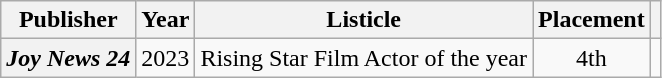<table class="wikitable plainrowheaders" style="text-align:center">
<tr>
<th scope="col">Publisher</th>
<th scope="col">Year</th>
<th scope="col">Listicle</th>
<th scope="col">Placement</th>
<th scope="col" class="unsortable"></th>
</tr>
<tr>
<th scope="row"><em>Joy News 24</em></th>
<td>2023</td>
<td style="text-align:left">Rising Star Film Actor of the year</td>
<td>4th</td>
<td></td>
</tr>
</table>
